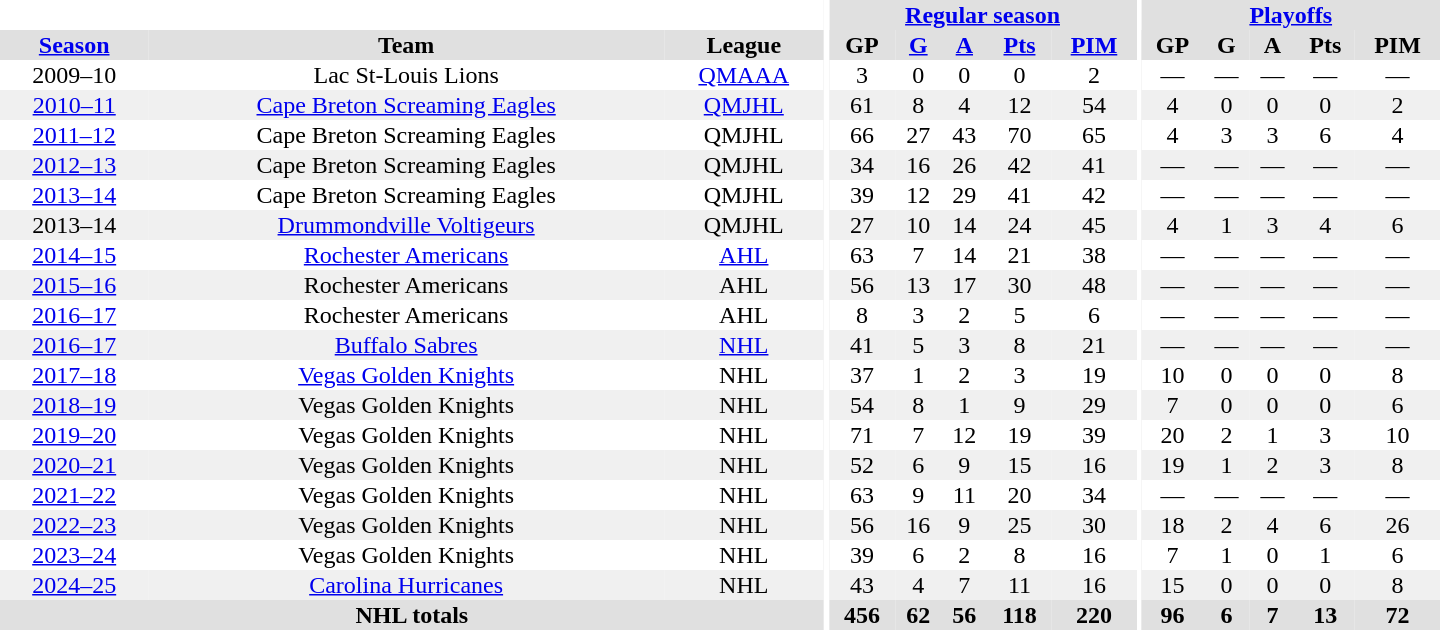<table border="0" cellpadding="1" cellspacing="0" style="text-align:center; width:60em">
<tr bgcolor="#e0e0e0">
<th colspan="3" bgcolor="#ffffff"></th>
<th rowspan="100" bgcolor="#ffffff"></th>
<th colspan="5"><a href='#'>Regular season</a></th>
<th rowspan="100" bgcolor="#ffffff"></th>
<th colspan="5"><a href='#'>Playoffs</a></th>
</tr>
<tr bgcolor="#e0e0e0">
<th><a href='#'>Season</a></th>
<th>Team</th>
<th>League</th>
<th>GP</th>
<th><a href='#'>G</a></th>
<th><a href='#'>A</a></th>
<th><a href='#'>Pts</a></th>
<th><a href='#'>PIM</a></th>
<th>GP</th>
<th>G</th>
<th>A</th>
<th>Pts</th>
<th>PIM</th>
</tr>
<tr>
<td>2009–10</td>
<td>Lac St-Louis Lions</td>
<td><a href='#'>QMAAA</a></td>
<td>3</td>
<td>0</td>
<td>0</td>
<td>0</td>
<td>2</td>
<td>—</td>
<td>—</td>
<td>—</td>
<td>—</td>
<td>—</td>
</tr>
<tr bgcolor="#f0f0f0">
<td><a href='#'>2010–11</a></td>
<td><a href='#'>Cape Breton Screaming Eagles</a></td>
<td><a href='#'>QMJHL</a></td>
<td>61</td>
<td>8</td>
<td>4</td>
<td>12</td>
<td>54</td>
<td>4</td>
<td>0</td>
<td>0</td>
<td>0</td>
<td>2</td>
</tr>
<tr>
<td><a href='#'>2011–12</a></td>
<td>Cape Breton Screaming Eagles</td>
<td>QMJHL</td>
<td>66</td>
<td>27</td>
<td>43</td>
<td>70</td>
<td>65</td>
<td>4</td>
<td>3</td>
<td>3</td>
<td>6</td>
<td>4</td>
</tr>
<tr bgcolor="#f0f0f0">
<td><a href='#'>2012–13</a></td>
<td>Cape Breton Screaming Eagles</td>
<td>QMJHL</td>
<td>34</td>
<td>16</td>
<td>26</td>
<td>42</td>
<td>41</td>
<td>—</td>
<td>—</td>
<td>—</td>
<td>—</td>
<td>—</td>
</tr>
<tr>
<td><a href='#'>2013–14</a></td>
<td>Cape Breton Screaming Eagles</td>
<td>QMJHL</td>
<td>39</td>
<td>12</td>
<td>29</td>
<td>41</td>
<td>42</td>
<td>—</td>
<td>—</td>
<td>—</td>
<td>—</td>
<td>—</td>
</tr>
<tr bgcolor="#f0f0f0">
<td>2013–14</td>
<td><a href='#'>Drummondville Voltigeurs</a></td>
<td>QMJHL</td>
<td>27</td>
<td>10</td>
<td>14</td>
<td>24</td>
<td>45</td>
<td>4</td>
<td>1</td>
<td>3</td>
<td>4</td>
<td>6</td>
</tr>
<tr>
<td><a href='#'>2014–15</a></td>
<td><a href='#'>Rochester Americans</a></td>
<td><a href='#'>AHL</a></td>
<td>63</td>
<td>7</td>
<td>14</td>
<td>21</td>
<td>38</td>
<td>—</td>
<td>—</td>
<td>—</td>
<td>—</td>
<td>—</td>
</tr>
<tr bgcolor="#f0f0f0">
<td><a href='#'>2015–16</a></td>
<td>Rochester Americans</td>
<td>AHL</td>
<td>56</td>
<td>13</td>
<td>17</td>
<td>30</td>
<td>48</td>
<td>—</td>
<td>—</td>
<td>—</td>
<td>—</td>
<td>—</td>
</tr>
<tr>
<td><a href='#'>2016–17</a></td>
<td>Rochester Americans</td>
<td>AHL</td>
<td>8</td>
<td>3</td>
<td>2</td>
<td>5</td>
<td>6</td>
<td>—</td>
<td>—</td>
<td>—</td>
<td>—</td>
<td>—</td>
</tr>
<tr bgcolor="#f0f0f0">
<td><a href='#'>2016–17</a></td>
<td><a href='#'>Buffalo Sabres</a></td>
<td><a href='#'>NHL</a></td>
<td>41</td>
<td>5</td>
<td>3</td>
<td>8</td>
<td>21</td>
<td>—</td>
<td>—</td>
<td>—</td>
<td>—</td>
<td>—</td>
</tr>
<tr>
<td><a href='#'>2017–18</a></td>
<td><a href='#'>Vegas Golden Knights</a></td>
<td>NHL</td>
<td>37</td>
<td>1</td>
<td>2</td>
<td>3</td>
<td>19</td>
<td>10</td>
<td>0</td>
<td>0</td>
<td>0</td>
<td>8</td>
</tr>
<tr bgcolor="#f0f0f0">
<td><a href='#'>2018–19</a></td>
<td>Vegas Golden Knights</td>
<td>NHL</td>
<td>54</td>
<td>8</td>
<td>1</td>
<td>9</td>
<td>29</td>
<td>7</td>
<td>0</td>
<td>0</td>
<td>0</td>
<td>6</td>
</tr>
<tr>
<td><a href='#'>2019–20</a></td>
<td>Vegas Golden Knights</td>
<td>NHL</td>
<td>71</td>
<td>7</td>
<td>12</td>
<td>19</td>
<td>39</td>
<td>20</td>
<td>2</td>
<td>1</td>
<td>3</td>
<td>10</td>
</tr>
<tr bgcolor="#f0f0f0">
<td><a href='#'>2020–21</a></td>
<td>Vegas Golden Knights</td>
<td>NHL</td>
<td>52</td>
<td>6</td>
<td>9</td>
<td>15</td>
<td>16</td>
<td>19</td>
<td>1</td>
<td>2</td>
<td>3</td>
<td>8</td>
</tr>
<tr>
<td><a href='#'>2021–22</a></td>
<td>Vegas Golden Knights</td>
<td>NHL</td>
<td>63</td>
<td>9</td>
<td>11</td>
<td>20</td>
<td>34</td>
<td>—</td>
<td>—</td>
<td>—</td>
<td>—</td>
<td>—</td>
</tr>
<tr bgcolor="#f0f0f0">
<td><a href='#'>2022–23</a></td>
<td>Vegas Golden Knights</td>
<td>NHL</td>
<td>56</td>
<td>16</td>
<td>9</td>
<td>25</td>
<td>30</td>
<td>18</td>
<td>2</td>
<td>4</td>
<td>6</td>
<td>26</td>
</tr>
<tr>
<td><a href='#'>2023–24</a></td>
<td>Vegas Golden Knights</td>
<td>NHL</td>
<td>39</td>
<td>6</td>
<td>2</td>
<td>8</td>
<td>16</td>
<td>7</td>
<td>1</td>
<td>0</td>
<td>1</td>
<td>6</td>
</tr>
<tr bgcolor="#f0f0f0">
<td><a href='#'>2024–25</a></td>
<td><a href='#'>Carolina Hurricanes</a></td>
<td>NHL</td>
<td>43</td>
<td>4</td>
<td>7</td>
<td>11</td>
<td>16</td>
<td>15</td>
<td>0</td>
<td>0</td>
<td>0</td>
<td>8</td>
</tr>
<tr bgcolor="#e0e0e0">
<th colspan="3">NHL totals</th>
<th>456</th>
<th>62</th>
<th>56</th>
<th>118</th>
<th>220</th>
<th>96</th>
<th>6</th>
<th>7</th>
<th>13</th>
<th>72</th>
</tr>
</table>
